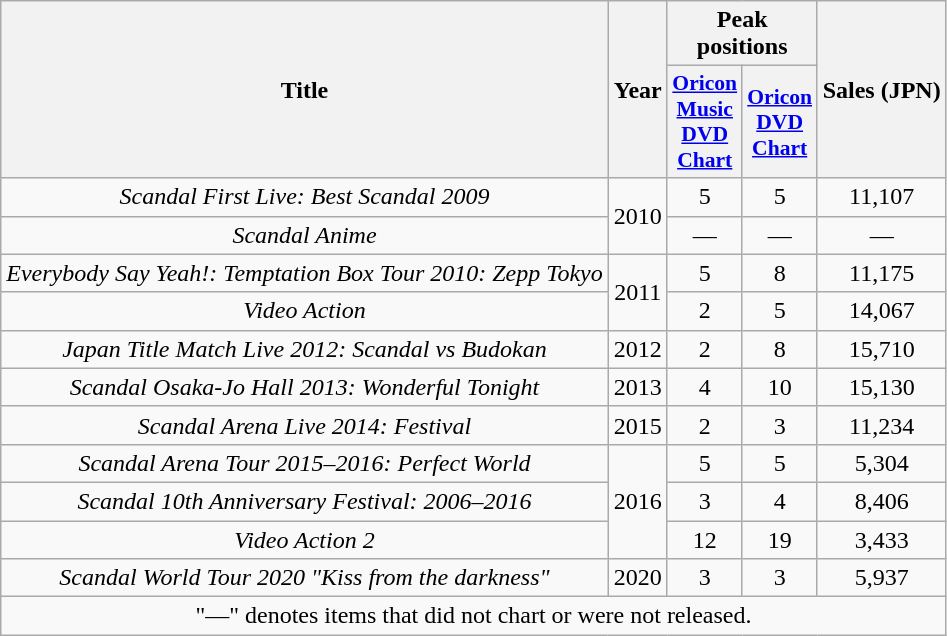<table class="wikitable" style="text-align:center;">
<tr>
<th rowspan="2">Title</th>
<th rowspan="2">Year</th>
<th colspan="2">Peak positions</th>
<th rowspan="2">Sales (JPN)</th>
</tr>
<tr>
<th scope="col" style="width:3em;font-size:90%"><a href='#'>Oricon Music DVD Chart</a><br></th>
<th scope="col" style="width:3em;font-size:90%"><a href='#'>Oricon DVD Chart</a><br></th>
</tr>
<tr>
<td><em>Scandal First Live: Best Scandal 2009</em></td>
<td rowspan="2" style="text-align:center;">2010</td>
<td style="text-align:center;">5</td>
<td style="text-align:center;">5</td>
<td style="text-align:center;">11,107</td>
</tr>
<tr>
<td><em>Scandal Anime</em></td>
<td style="text-align:center;">—</td>
<td style="text-align:center;">—</td>
<td style="text-align:center;">—</td>
</tr>
<tr>
<td><em>Everybody Say Yeah!: Temptation Box Tour 2010: Zepp Tokyo</em></td>
<td rowspan="2" style="text-align:center;">2011</td>
<td style="text-align:center;">5</td>
<td style="text-align:center;">8</td>
<td style="text-align:center;">11,175</td>
</tr>
<tr>
<td><em>Video Action</em></td>
<td style="text-align:center;">2</td>
<td style="text-align:center;">5</td>
<td style="text-align:center;">14,067</td>
</tr>
<tr>
<td><em>Japan Title Match Live 2012: Scandal vs Budokan</em></td>
<td style="text-align:center;">2012</td>
<td style="text-align:center;">2</td>
<td style="text-align:center;">8</td>
<td style="text-align:center;">15,710</td>
</tr>
<tr>
<td><em>Scandal Osaka-Jo Hall 2013: Wonderful Tonight</em></td>
<td style="text-align:center;">2013</td>
<td style="text-align:center;">4</td>
<td style="text-align:center;">10</td>
<td style="text-align:center;">15,130</td>
</tr>
<tr>
<td><em>Scandal Arena Live 2014: Festival</em></td>
<td style="text-align:center;">2015</td>
<td style="text-align:center;">2</td>
<td style="text-align:center;">3</td>
<td style="text-align:center;">11,234</td>
</tr>
<tr>
<td><em>Scandal Arena Tour 2015–2016: Perfect World</em></td>
<td rowspan="3" style="text-align:center;">2016</td>
<td style="text-align:center;">5</td>
<td style="text-align:center;">5</td>
<td style="text-align:center;">5,304</td>
</tr>
<tr>
<td><em>Scandal 10th Anniversary Festival: 2006–2016</em></td>
<td style="text-align:center;">3</td>
<td style="text-align:center;">4</td>
<td style="text-align:center;">8,406</td>
</tr>
<tr>
<td><em>Video Action 2</em></td>
<td style="text-align:center;">12</td>
<td style="text-align:center;">19</td>
<td style="text-align:center;">3,433</td>
</tr>
<tr>
<td><em>Scandal World Tour 2020 "Kiss from the darkness"</em></td>
<td style="text-align:center;">2020</td>
<td>3</td>
<td>3</td>
<td>5,937</td>
</tr>
<tr>
<td colspan="7">"—" denotes items that did not chart or were not released.</td>
</tr>
</table>
